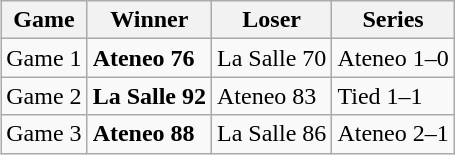<table class=wikitable align=right>
<tr>
<th>Game</th>
<th>Winner</th>
<th>Loser</th>
<th>Series</th>
</tr>
<tr>
<td>Game 1</td>
<td><strong>Ateneo 76</strong></td>
<td>La Salle 70</td>
<td>Ateneo 1–0</td>
</tr>
<tr>
<td>Game 2</td>
<td><strong>La Salle 92</strong></td>
<td>Ateneo 83</td>
<td>Tied 1–1</td>
</tr>
<tr>
<td>Game 3</td>
<td><strong>Ateneo 88</strong></td>
<td>La Salle 86</td>
<td>Ateneo 2–1</td>
</tr>
</table>
